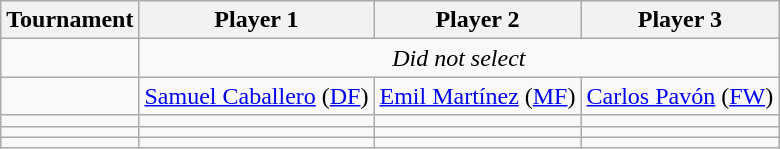<table class="wikitable">
<tr>
<th>Tournament</th>
<th>Player 1</th>
<th>Player 2</th>
<th>Player 3</th>
</tr>
<tr>
<td></td>
<td colspan="3" align="center"><em>Did not select</em></td>
</tr>
<tr>
<td></td>
<td><a href='#'>Samuel Caballero</a> (<a href='#'>DF</a>)</td>
<td><a href='#'>Emil Martínez</a> (<a href='#'>MF</a>)</td>
<td><a href='#'>Carlos Pavón</a> (<a href='#'>FW</a>)</td>
</tr>
<tr>
<td></td>
<td></td>
<td></td>
<td></td>
</tr>
<tr>
<td></td>
<td></td>
<td></td>
<td></td>
</tr>
<tr>
<td></td>
<td></td>
<td></td>
<td></td>
</tr>
</table>
